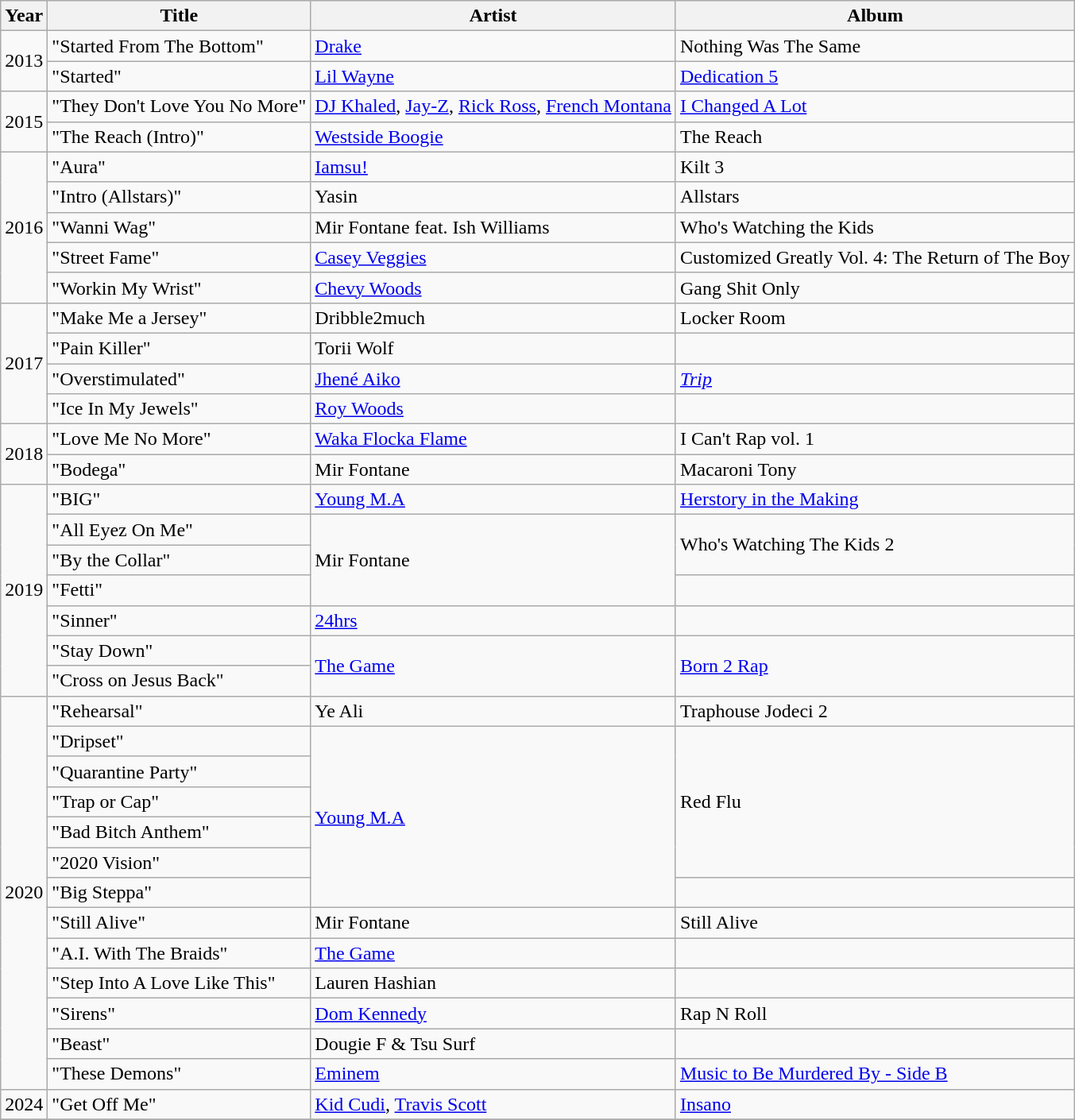<table class="wikitable mw-collapsible">
<tr>
<th>Year</th>
<th>Title</th>
<th>Artist</th>
<th>Album</th>
</tr>
<tr>
<td rowspan="2">2013</td>
<td>"Started From The Bottom"</td>
<td><a href='#'>Drake</a></td>
<td>Nothing Was The Same</td>
</tr>
<tr>
<td>"Started"</td>
<td><a href='#'>Lil Wayne</a></td>
<td><a href='#'>Dedication 5</a></td>
</tr>
<tr>
<td rowspan="2">2015</td>
<td>"They Don't Love You No More"</td>
<td><a href='#'>DJ Khaled</a>, <a href='#'>Jay-Z</a>, <a href='#'>Rick Ross</a>, <a href='#'>French Montana</a></td>
<td><a href='#'>I Changed A Lot</a></td>
</tr>
<tr>
<td>"The Reach (Intro)"</td>
<td><a href='#'>Westside Boogie</a></td>
<td>The Reach</td>
</tr>
<tr>
<td rowspan="5">2016</td>
<td>"Aura"</td>
<td><a href='#'>Iamsu!</a></td>
<td>Kilt 3</td>
</tr>
<tr>
<td>"Intro (Allstars)"</td>
<td>Yasin</td>
<td>Allstars</td>
</tr>
<tr>
<td>"Wanni Wag"</td>
<td>Mir Fontane feat. Ish Williams</td>
<td>Who's Watching the Kids</td>
</tr>
<tr>
<td>"Street Fame"</td>
<td><a href='#'>Casey Veggies</a></td>
<td>Customized Greatly Vol. 4: The Return of The Boy</td>
</tr>
<tr>
<td>"Workin My Wrist"</td>
<td><a href='#'>Chevy Woods</a></td>
<td>Gang Shit Only</td>
</tr>
<tr>
<td rowspan="4">2017</td>
<td>"Make Me a Jersey"</td>
<td>Dribble2much</td>
<td>Locker Room</td>
</tr>
<tr>
<td>"Pain Killer"</td>
<td>Torii Wolf</td>
<td></td>
</tr>
<tr>
<td>"Overstimulated"</td>
<td><a href='#'>Jhené Aiko</a></td>
<td><em><a href='#'>Trip</a></em></td>
</tr>
<tr>
<td>"Ice In My Jewels"</td>
<td><a href='#'>Roy Woods</a></td>
<td></td>
</tr>
<tr>
<td rowspan="2">2018</td>
<td>"Love Me No More"</td>
<td><a href='#'>Waka Flocka Flame</a></td>
<td>I Can't Rap vol. 1</td>
</tr>
<tr>
<td>"Bodega"</td>
<td>Mir Fontane</td>
<td>Macaroni Tony</td>
</tr>
<tr>
<td rowspan="7">2019</td>
<td>"BIG"</td>
<td><a href='#'>Young M.A</a></td>
<td><a href='#'>Herstory in the Making</a></td>
</tr>
<tr>
<td>"All Eyez On Me"</td>
<td rowspan="3">Mir Fontane</td>
<td rowspan="2">Who's Watching The Kids 2</td>
</tr>
<tr>
<td>"By the Collar"</td>
</tr>
<tr>
<td>"Fetti"</td>
<td></td>
</tr>
<tr>
<td>"Sinner"</td>
<td><a href='#'>24hrs</a></td>
<td></td>
</tr>
<tr>
<td>"Stay Down"</td>
<td rowspan="2"><a href='#'>The Game</a></td>
<td rowspan="2"><a href='#'>Born 2 Rap</a></td>
</tr>
<tr>
<td>"Cross on Jesus Back"</td>
</tr>
<tr>
<td rowspan="13">2020</td>
<td>"Rehearsal"</td>
<td>Ye Ali</td>
<td>Traphouse Jodeci 2</td>
</tr>
<tr>
<td>"Dripset"</td>
<td rowspan="6"><a href='#'>Young M.A</a></td>
<td rowspan="5">Red Flu</td>
</tr>
<tr>
<td>"Quarantine Party"</td>
</tr>
<tr>
<td>"Trap or Cap"</td>
</tr>
<tr>
<td>"Bad Bitch Anthem"</td>
</tr>
<tr>
<td>"2020 Vision"</td>
</tr>
<tr>
<td>"Big Steppa"</td>
<td></td>
</tr>
<tr>
<td>"Still Alive"</td>
<td>Mir Fontane</td>
<td>Still Alive</td>
</tr>
<tr>
<td>"A.I. With The Braids"</td>
<td><a href='#'>The Game</a></td>
<td></td>
</tr>
<tr>
<td>"Step Into A Love Like This"</td>
<td>Lauren Hashian</td>
<td></td>
</tr>
<tr>
<td>"Sirens"</td>
<td><a href='#'>Dom Kennedy</a></td>
<td>Rap N Roll</td>
</tr>
<tr>
<td>"Beast"</td>
<td>Dougie F & Tsu Surf</td>
<td></td>
</tr>
<tr>
<td>"These Demons"</td>
<td><a href='#'>Eminem</a></td>
<td><a href='#'>Music to Be Murdered By - Side B</a></td>
</tr>
<tr>
<td rowspan="1">2024</td>
<td>"Get Off Me"</td>
<td><a href='#'>Kid Cudi</a>, <a href='#'>Travis Scott</a></td>
<td><a href='#'>Insano</a></td>
</tr>
<tr>
</tr>
</table>
